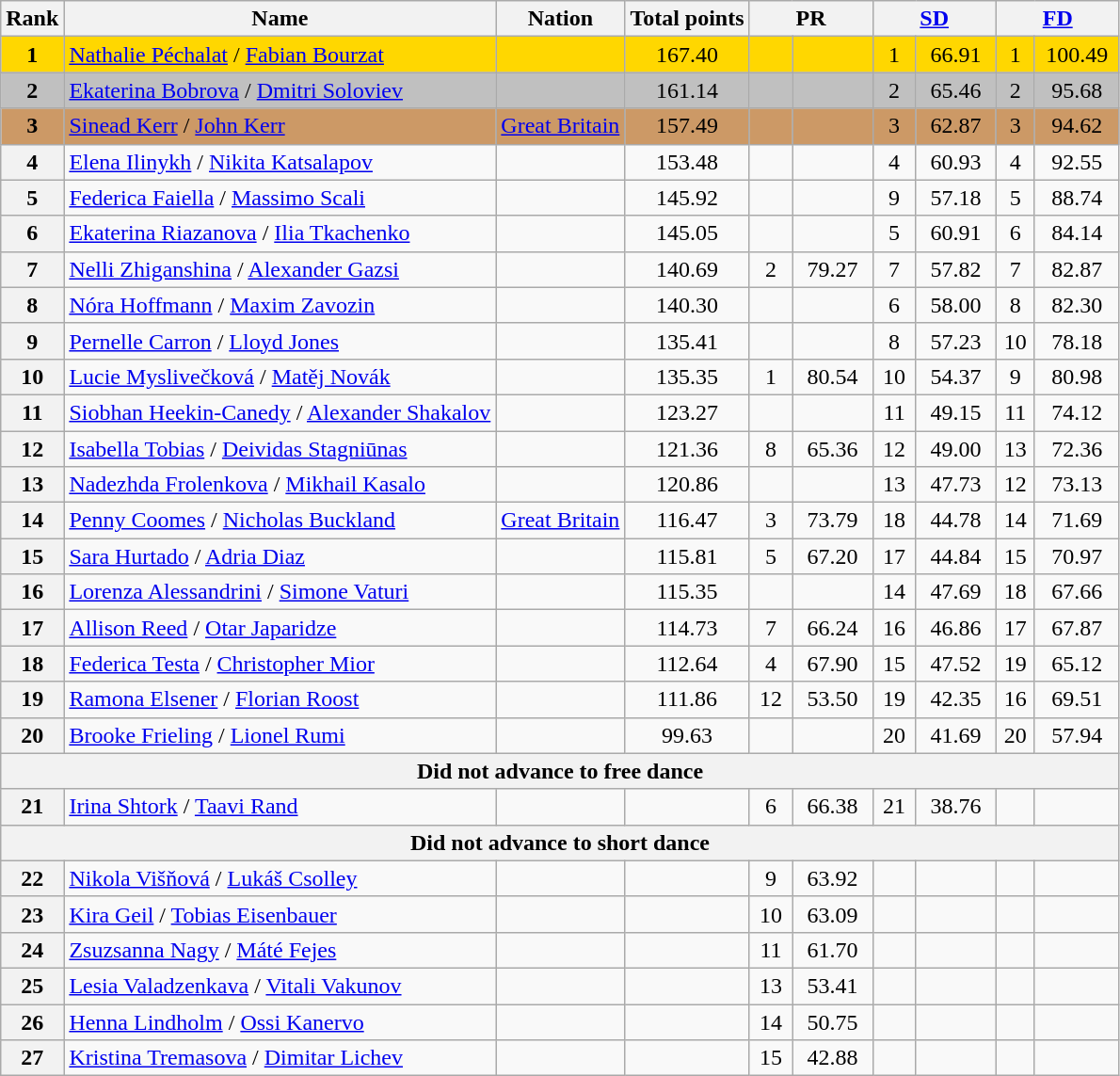<table class="wikitable sortable">
<tr>
<th>Rank</th>
<th>Name</th>
<th>Nation</th>
<th>Total points</th>
<th colspan="2" width="80px">PR</th>
<th colspan="2" width="80px"><a href='#'>SD</a></th>
<th colspan="2" width="80px"><a href='#'>FD</a></th>
</tr>
<tr bgcolor="gold">
<td align="center"><strong>1</strong></td>
<td><a href='#'>Nathalie Péchalat</a> / <a href='#'>Fabian Bourzat</a></td>
<td></td>
<td align="center">167.40</td>
<td align="center"></td>
<td align="center"></td>
<td align="center">1</td>
<td align="center">66.91</td>
<td align="center">1</td>
<td align="center">100.49</td>
</tr>
<tr bgcolor="silver">
<td align="center"><strong>2</strong></td>
<td><a href='#'>Ekaterina Bobrova</a> / <a href='#'>Dmitri Soloviev</a></td>
<td></td>
<td align="center">161.14</td>
<td align="center"></td>
<td align="center"></td>
<td align="center">2</td>
<td align="center">65.46</td>
<td align="center">2</td>
<td align="center">95.68</td>
</tr>
<tr bgcolor="cc9966">
<td align="center"><strong>3</strong></td>
<td><a href='#'>Sinead Kerr</a> / <a href='#'>John Kerr</a></td>
<td> <a href='#'>Great Britain</a></td>
<td align="center">157.49</td>
<td align="center"></td>
<td align="center"></td>
<td align="center">3</td>
<td align="center">62.87</td>
<td align="center">3</td>
<td align="center">94.62</td>
</tr>
<tr>
<th>4</th>
<td><a href='#'>Elena Ilinykh</a> / <a href='#'>Nikita Katsalapov</a></td>
<td></td>
<td align="center">153.48</td>
<td align="center"></td>
<td align="center"></td>
<td align="center">4</td>
<td align="center">60.93</td>
<td align="center">4</td>
<td align="center">92.55</td>
</tr>
<tr>
<th>5</th>
<td><a href='#'>Federica Faiella</a> / <a href='#'>Massimo Scali</a></td>
<td></td>
<td align="center">145.92</td>
<td align="center"></td>
<td align="center"></td>
<td align="center">9</td>
<td align="center">57.18</td>
<td align="center">5</td>
<td align="center">88.74</td>
</tr>
<tr>
<th>6</th>
<td><a href='#'>Ekaterina Riazanova</a> / <a href='#'>Ilia Tkachenko</a></td>
<td></td>
<td align="center">145.05</td>
<td align="center"></td>
<td align="center"></td>
<td align="center">5</td>
<td align="center">60.91</td>
<td align="center">6</td>
<td align="center">84.14</td>
</tr>
<tr>
<th>7</th>
<td><a href='#'>Nelli Zhiganshina</a> / <a href='#'>Alexander Gazsi</a></td>
<td></td>
<td align="center">140.69</td>
<td align="center">2</td>
<td align="center">79.27</td>
<td align="center">7</td>
<td align="center">57.82</td>
<td align="center">7</td>
<td align="center">82.87</td>
</tr>
<tr>
<th>8</th>
<td><a href='#'>Nóra Hoffmann</a> / <a href='#'>Maxim Zavozin</a></td>
<td></td>
<td align="center">140.30</td>
<td align="center"></td>
<td align="center"></td>
<td align="center">6</td>
<td align="center">58.00</td>
<td align="center">8</td>
<td align="center">82.30</td>
</tr>
<tr>
<th>9</th>
<td><a href='#'>Pernelle Carron</a> / <a href='#'>Lloyd Jones</a></td>
<td></td>
<td align="center">135.41</td>
<td align="center"></td>
<td align="center"></td>
<td align="center">8</td>
<td align="center">57.23</td>
<td align="center">10</td>
<td align="center">78.18</td>
</tr>
<tr>
<th>10</th>
<td><a href='#'>Lucie Myslivečková</a> / <a href='#'>Matěj Novák</a></td>
<td></td>
<td align="center">135.35</td>
<td align="center">1</td>
<td align="center">80.54</td>
<td align="center">10</td>
<td align="center">54.37</td>
<td align="center">9</td>
<td align="center">80.98</td>
</tr>
<tr>
<th>11</th>
<td><a href='#'>Siobhan Heekin-Canedy</a> / <a href='#'>Alexander Shakalov</a></td>
<td></td>
<td align="center">123.27</td>
<td align="center"></td>
<td align="center"></td>
<td align="center">11</td>
<td align="center">49.15</td>
<td align="center">11</td>
<td align="center">74.12</td>
</tr>
<tr>
<th>12</th>
<td><a href='#'>Isabella Tobias</a> / <a href='#'>Deividas Stagniūnas</a></td>
<td></td>
<td align="center">121.36</td>
<td align="center">8</td>
<td align="center">65.36</td>
<td align="center">12</td>
<td align="center">49.00</td>
<td align="center">13</td>
<td align="center">72.36</td>
</tr>
<tr>
<th>13</th>
<td><a href='#'>Nadezhda Frolenkova</a> / <a href='#'>Mikhail Kasalo</a></td>
<td></td>
<td align="center">120.86</td>
<td align="center"></td>
<td align="center"></td>
<td align="center">13</td>
<td align="center">47.73</td>
<td align="center">12</td>
<td align="center">73.13</td>
</tr>
<tr>
<th>14</th>
<td><a href='#'>Penny Coomes</a> / <a href='#'>Nicholas Buckland</a></td>
<td> <a href='#'>Great Britain</a></td>
<td align="center">116.47</td>
<td align="center">3</td>
<td align="center">73.79</td>
<td align="center">18</td>
<td align="center">44.78</td>
<td align="center">14</td>
<td align="center">71.69</td>
</tr>
<tr>
<th>15</th>
<td><a href='#'>Sara Hurtado</a> / <a href='#'>Adria Diaz</a></td>
<td></td>
<td align="center">115.81</td>
<td align="center">5</td>
<td align="center">67.20</td>
<td align="center">17</td>
<td align="center">44.84</td>
<td align="center">15</td>
<td align="center">70.97</td>
</tr>
<tr>
<th>16</th>
<td><a href='#'>Lorenza Alessandrini</a> / <a href='#'>Simone Vaturi</a></td>
<td></td>
<td align="center">115.35</td>
<td align="center"></td>
<td align="center"></td>
<td align="center">14</td>
<td align="center">47.69</td>
<td align="center">18</td>
<td align="center">67.66</td>
</tr>
<tr>
<th>17</th>
<td><a href='#'>Allison Reed</a> / <a href='#'>Otar Japaridze</a></td>
<td></td>
<td align="center">114.73</td>
<td align="center">7</td>
<td align="center">66.24</td>
<td align="center">16</td>
<td align="center">46.86</td>
<td align="center">17</td>
<td align="center">67.87</td>
</tr>
<tr>
<th>18</th>
<td><a href='#'>Federica Testa</a> / <a href='#'>Christopher Mior</a></td>
<td></td>
<td align="center">112.64</td>
<td align="center">4</td>
<td align="center">67.90</td>
<td align="center">15</td>
<td align="center">47.52</td>
<td align="center">19</td>
<td align="center">65.12</td>
</tr>
<tr>
<th>19</th>
<td><a href='#'>Ramona Elsener</a> / <a href='#'>Florian Roost</a></td>
<td></td>
<td align="center">111.86</td>
<td align="center">12</td>
<td align="center">53.50</td>
<td align="center">19</td>
<td align="center">42.35</td>
<td align="center">16</td>
<td align="center">69.51</td>
</tr>
<tr>
<th>20</th>
<td><a href='#'>Brooke Frieling</a> / <a href='#'>Lionel Rumi</a></td>
<td></td>
<td align="center">99.63</td>
<td align="center"></td>
<td align="center"></td>
<td align="center">20</td>
<td align="center">41.69</td>
<td align="center">20</td>
<td align="center">57.94</td>
</tr>
<tr>
<th colspan=10>Did not advance to free dance</th>
</tr>
<tr>
<th>21</th>
<td><a href='#'>Irina Shtork</a> / <a href='#'>Taavi Rand</a></td>
<td></td>
<td align="center"></td>
<td align="center">6</td>
<td align="center">66.38</td>
<td align="center">21</td>
<td align="center">38.76</td>
<td></td>
<td></td>
</tr>
<tr>
<th colspan=10>Did not advance to short dance</th>
</tr>
<tr>
<th>22</th>
<td><a href='#'>Nikola Višňová</a> / <a href='#'>Lukáš Csolley</a></td>
<td></td>
<td></td>
<td align="center">9</td>
<td align="center">63.92</td>
<td></td>
<td></td>
<td></td>
<td></td>
</tr>
<tr>
<th>23</th>
<td><a href='#'>Kira Geil</a> / <a href='#'>Tobias Eisenbauer</a></td>
<td></td>
<td></td>
<td align="center">10</td>
<td align="center">63.09</td>
<td></td>
<td></td>
<td></td>
<td></td>
</tr>
<tr>
<th>24</th>
<td><a href='#'>Zsuzsanna Nagy</a> / <a href='#'>Máté Fejes</a></td>
<td></td>
<td></td>
<td align="center">11</td>
<td align="center">61.70</td>
<td></td>
<td></td>
<td></td>
<td></td>
</tr>
<tr>
<th>25</th>
<td><a href='#'>Lesia Valadzenkava</a> / <a href='#'>Vitali Vakunov</a></td>
<td></td>
<td></td>
<td align="center">13</td>
<td align="center">53.41</td>
<td></td>
<td></td>
<td></td>
<td></td>
</tr>
<tr>
<th>26</th>
<td><a href='#'>Henna Lindholm</a> / <a href='#'>Ossi Kanervo</a></td>
<td></td>
<td></td>
<td align="center">14</td>
<td align="center">50.75</td>
<td></td>
<td></td>
<td></td>
<td></td>
</tr>
<tr>
<th>27</th>
<td><a href='#'>Kristina Tremasova</a> / <a href='#'>Dimitar Lichev</a></td>
<td></td>
<td></td>
<td align="center">15</td>
<td align="center">42.88</td>
<td></td>
<td></td>
<td></td>
<td></td>
</tr>
</table>
